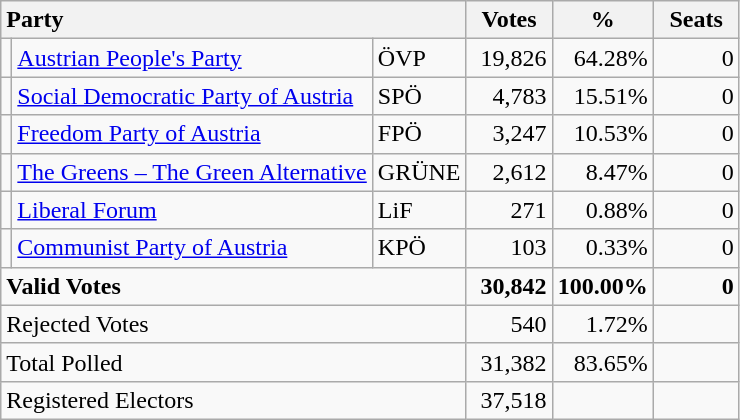<table class="wikitable" border="1" style="text-align:right;">
<tr>
<th style="text-align:left;" colspan=3>Party</th>
<th align=center width="50">Votes</th>
<th align=center width="50">%</th>
<th align=center width="50">Seats</th>
</tr>
<tr>
<td></td>
<td align=left><a href='#'>Austrian People's Party</a></td>
<td align=left>ÖVP</td>
<td>19,826</td>
<td>64.28%</td>
<td>0</td>
</tr>
<tr>
<td></td>
<td align=left><a href='#'>Social Democratic Party of Austria</a></td>
<td align=left>SPÖ</td>
<td>4,783</td>
<td>15.51%</td>
<td>0</td>
</tr>
<tr>
<td></td>
<td align=left><a href='#'>Freedom Party of Austria</a></td>
<td align=left>FPÖ</td>
<td>3,247</td>
<td>10.53%</td>
<td>0</td>
</tr>
<tr>
<td></td>
<td align=left style="white-space: nowrap;"><a href='#'>The Greens – The Green Alternative</a></td>
<td align=left>GRÜNE</td>
<td>2,612</td>
<td>8.47%</td>
<td>0</td>
</tr>
<tr>
<td></td>
<td align=left><a href='#'>Liberal Forum</a></td>
<td align=left>LiF</td>
<td>271</td>
<td>0.88%</td>
<td>0</td>
</tr>
<tr>
<td></td>
<td align=left><a href='#'>Communist Party of Austria</a></td>
<td align=left>KPÖ</td>
<td>103</td>
<td>0.33%</td>
<td>0</td>
</tr>
<tr style="font-weight:bold">
<td align=left colspan=3>Valid Votes</td>
<td>30,842</td>
<td>100.00%</td>
<td>0</td>
</tr>
<tr>
<td align=left colspan=3>Rejected Votes</td>
<td>540</td>
<td>1.72%</td>
<td></td>
</tr>
<tr>
<td align=left colspan=3>Total Polled</td>
<td>31,382</td>
<td>83.65%</td>
<td></td>
</tr>
<tr>
<td align=left colspan=3>Registered Electors</td>
<td>37,518</td>
<td></td>
<td></td>
</tr>
</table>
